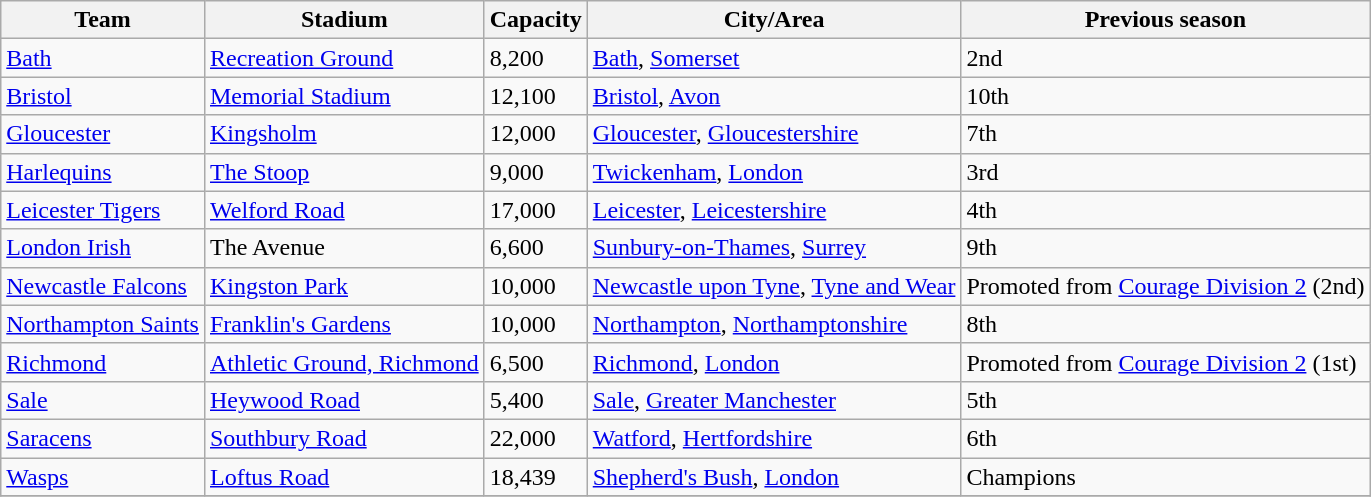<table class="wikitable sortable">
<tr>
<th>Team</th>
<th>Stadium</th>
<th>Capacity</th>
<th>City/Area</th>
<th>Previous season</th>
</tr>
<tr>
<td><a href='#'>Bath</a></td>
<td><a href='#'>Recreation Ground</a></td>
<td>8,200</td>
<td><a href='#'>Bath</a>, <a href='#'>Somerset</a></td>
<td>2nd</td>
</tr>
<tr>
<td><a href='#'>Bristol</a></td>
<td><a href='#'>Memorial Stadium</a></td>
<td>12,100</td>
<td><a href='#'>Bristol</a>, <a href='#'>Avon</a></td>
<td>10th</td>
</tr>
<tr>
<td><a href='#'>Gloucester</a></td>
<td><a href='#'>Kingsholm</a></td>
<td>12,000</td>
<td><a href='#'>Gloucester</a>, <a href='#'>Gloucestershire</a></td>
<td>7th</td>
</tr>
<tr>
<td><a href='#'>Harlequins</a></td>
<td><a href='#'>The Stoop</a></td>
<td>9,000</td>
<td><a href='#'>Twickenham</a>, <a href='#'>London</a></td>
<td>3rd</td>
</tr>
<tr>
<td><a href='#'>Leicester Tigers</a></td>
<td><a href='#'>Welford Road</a></td>
<td>17,000</td>
<td><a href='#'>Leicester</a>, <a href='#'>Leicestershire</a></td>
<td>4th</td>
</tr>
<tr>
<td><a href='#'>London Irish</a></td>
<td>The Avenue</td>
<td>6,600</td>
<td><a href='#'>Sunbury-on-Thames</a>, <a href='#'>Surrey</a></td>
<td>9th</td>
</tr>
<tr>
<td><a href='#'>Newcastle Falcons</a></td>
<td><a href='#'>Kingston Park</a></td>
<td>10,000</td>
<td><a href='#'>Newcastle upon Tyne</a>, <a href='#'>Tyne and Wear</a></td>
<td>Promoted from <a href='#'>Courage Division 2</a> (2nd)</td>
</tr>
<tr>
<td><a href='#'>Northampton Saints</a></td>
<td><a href='#'>Franklin's Gardens</a></td>
<td>10,000</td>
<td><a href='#'>Northampton</a>, <a href='#'>Northamptonshire</a></td>
<td>8th</td>
</tr>
<tr>
<td><a href='#'>Richmond</a></td>
<td><a href='#'>Athletic Ground, Richmond</a></td>
<td>6,500</td>
<td><a href='#'>Richmond</a>, <a href='#'>London</a></td>
<td>Promoted from <a href='#'>Courage Division 2</a> (1st)</td>
</tr>
<tr>
<td><a href='#'>Sale</a></td>
<td><a href='#'>Heywood Road</a></td>
<td>5,400</td>
<td><a href='#'>Sale</a>, <a href='#'>Greater Manchester</a></td>
<td>5th</td>
</tr>
<tr>
<td><a href='#'>Saracens</a></td>
<td><a href='#'>Southbury Road</a></td>
<td>22,000</td>
<td><a href='#'>Watford</a>, <a href='#'>Hertfordshire</a></td>
<td>6th</td>
</tr>
<tr>
<td><a href='#'>Wasps</a></td>
<td><a href='#'>Loftus Road</a></td>
<td>18,439</td>
<td><a href='#'>Shepherd's Bush</a>, <a href='#'>London</a></td>
<td>Champions</td>
</tr>
<tr>
</tr>
</table>
